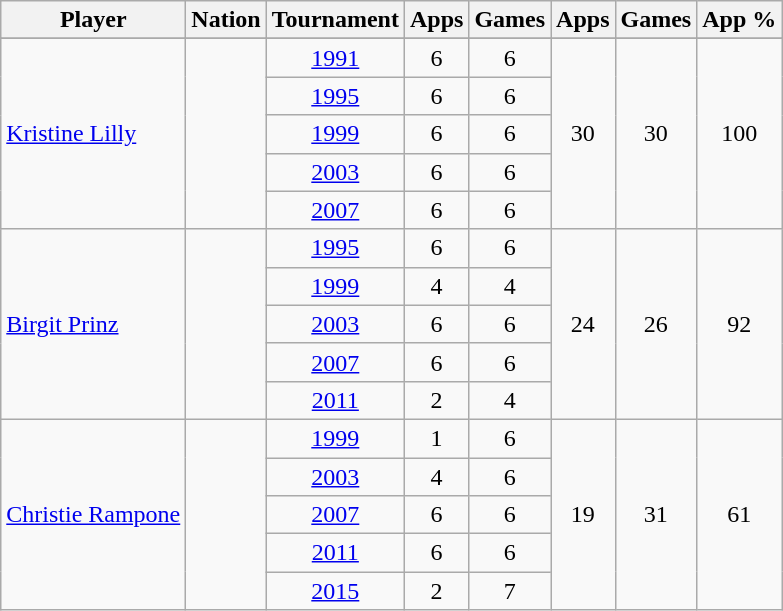<table class="wikitable sortable" style="text-align: center;">
<tr>
<th>Player</th>
<th>Nation</th>
<th class = "unsortable">Tournament</th>
<th class = "unsortable">Apps</th>
<th class = "unsortable">Games</th>
<th>Apps</th>
<th>Games</th>
<th>App %</th>
</tr>
<tr>
</tr>
<tr>
<td rowspan = "5" align = "left"><a href='#'>Kristine Lilly</a></td>
<td rowspan = "5" align = "left"></td>
<td><a href='#'>1991</a></td>
<td>6</td>
<td>6</td>
<td rowspan = "5">30</td>
<td rowspan = "5">30</td>
<td rowspan = "5">100</td>
</tr>
<tr>
<td><a href='#'>1995</a></td>
<td>6</td>
<td>6</td>
</tr>
<tr>
<td><a href='#'>1999</a></td>
<td>6</td>
<td>6</td>
</tr>
<tr>
<td><a href='#'>2003</a></td>
<td>6</td>
<td>6</td>
</tr>
<tr>
<td><a href='#'>2007</a></td>
<td>6</td>
<td>6</td>
</tr>
<tr>
<td rowspan = "5" align = "left"><a href='#'>Birgit Prinz</a></td>
<td rowspan = "5" align = "left"></td>
<td><a href='#'>1995</a></td>
<td>6</td>
<td>6</td>
<td rowspan = "5">24</td>
<td rowspan = "5">26</td>
<td rowspan = "5">92</td>
</tr>
<tr>
<td><a href='#'>1999</a></td>
<td>4</td>
<td>4</td>
</tr>
<tr>
<td><a href='#'>2003</a></td>
<td>6</td>
<td>6</td>
</tr>
<tr>
<td><a href='#'>2007</a></td>
<td>6</td>
<td>6</td>
</tr>
<tr>
<td><a href='#'>2011</a></td>
<td>2</td>
<td>4</td>
</tr>
<tr>
<td rowspan = "5" align = "left"><a href='#'>Christie Rampone</a></td>
<td rowspan = "5" align = "left"></td>
<td><a href='#'>1999</a></td>
<td>1</td>
<td>6</td>
<td rowspan = "5">19</td>
<td rowspan = "5">31</td>
<td rowspan = "5">61</td>
</tr>
<tr>
<td><a href='#'>2003</a></td>
<td>4</td>
<td>6</td>
</tr>
<tr>
<td><a href='#'>2007</a></td>
<td>6</td>
<td>6</td>
</tr>
<tr>
<td><a href='#'>2011</a></td>
<td>6</td>
<td>6</td>
</tr>
<tr>
<td><a href='#'>2015</a></td>
<td>2</td>
<td>7</td>
</tr>
</table>
